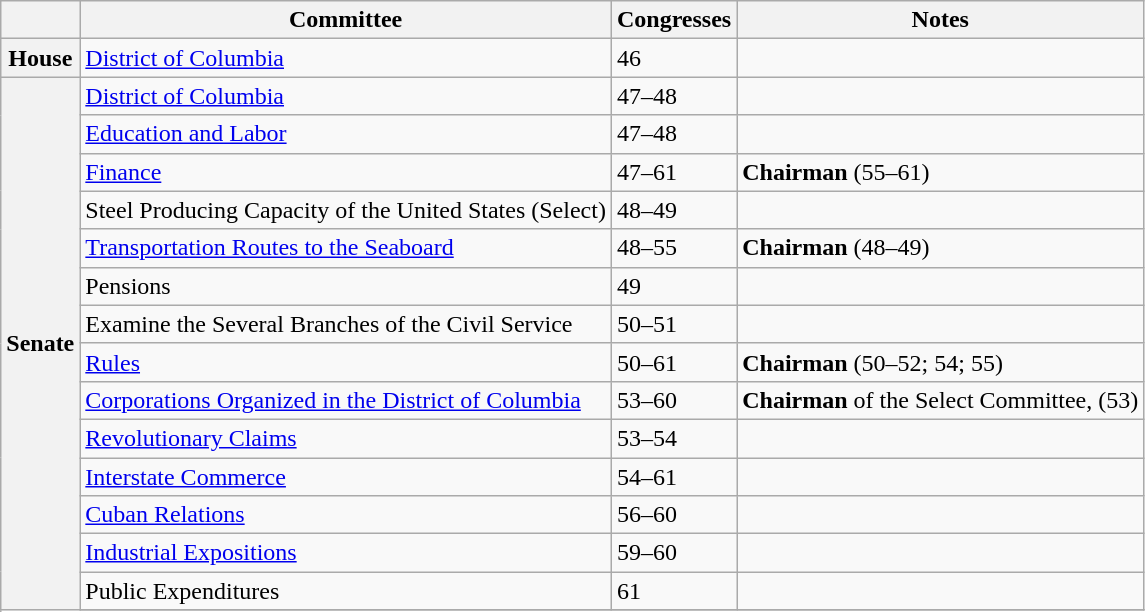<table class="wikitable" border="1">
<tr>
<th></th>
<th>Committee</th>
<th>Congresses</th>
<th>Notes</th>
</tr>
<tr>
<th>House</th>
<td><a href='#'>District of Columbia</a></td>
<td>46</td>
<td></td>
</tr>
<tr>
<th rowspan=16>Senate</th>
<td><a href='#'>District of Columbia</a></td>
<td>47–48</td>
<td></td>
</tr>
<tr>
<td><a href='#'>Education and Labor</a></td>
<td>47–48</td>
<td></td>
</tr>
<tr>
<td><a href='#'>Finance</a></td>
<td>47–61</td>
<td><strong>Chairman</strong> (55–61)</td>
</tr>
<tr>
<td>Steel Producing Capacity of the United States (Select)</td>
<td>48–49</td>
<td></td>
</tr>
<tr>
<td><a href='#'>Transportation Routes to the Seaboard</a></td>
<td>48–55</td>
<td><strong>Chairman</strong> (48–49)</td>
</tr>
<tr>
<td>Pensions</td>
<td>49</td>
<td></td>
</tr>
<tr>
<td>Examine the Several Branches of the Civil Service</td>
<td>50–51</td>
<td></td>
</tr>
<tr>
<td><a href='#'>Rules</a></td>
<td>50–61</td>
<td><strong>Chairman</strong> (50–52; 54; 55)</td>
</tr>
<tr>
<td><a href='#'>Corporations Organized in the District of Columbia</a></td>
<td>53–60</td>
<td><strong>Chairman</strong> of the Select Committee, (53)</td>
</tr>
<tr>
<td><a href='#'>Revolutionary Claims</a></td>
<td>53–54</td>
<td></td>
</tr>
<tr>
<td><a href='#'>Interstate Commerce</a></td>
<td>54–61</td>
<td></td>
</tr>
<tr>
<td><a href='#'>Cuban Relations</a></td>
<td>56–60</td>
<td></td>
</tr>
<tr>
<td><a href='#'>Industrial Expositions</a></td>
<td>59–60</td>
<td></td>
</tr>
<tr>
<td>Public Expenditures</td>
<td>61</td>
<td></td>
</tr>
<tr>
</tr>
</table>
